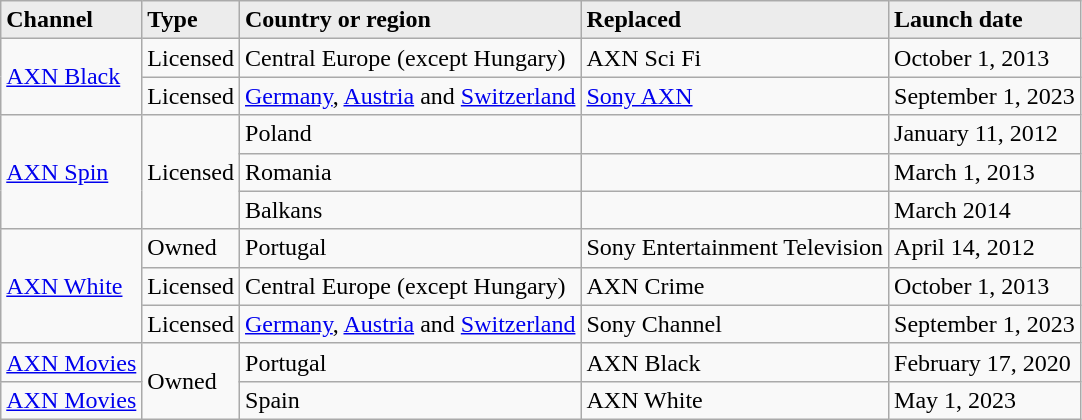<table class="sortable wikitable">
<tr bgcolor="#ececec">
<td><strong>Channel</strong></td>
<td><strong>Type</strong></td>
<td><strong>Country or region</strong></td>
<td><strong>Replaced</strong></td>
<td><strong>Launch date</strong></td>
</tr>
<tr>
<td rowspan="2"><a href='#'>AXN Black</a></td>
<td>Licensed</td>
<td>Central Europe (except Hungary)</td>
<td>AXN Sci Fi</td>
<td>October 1, 2013</td>
</tr>
<tr>
<td>Licensed</td>
<td><a href='#'>Germany</a>, <a href='#'>Austria</a> and <a href='#'>Switzerland</a></td>
<td><a href='#'>Sony AXN</a></td>
<td>September 1, 2023</td>
</tr>
<tr>
<td rowspan="3"><a href='#'>AXN Spin</a></td>
<td rowspan="3">Licensed</td>
<td>Poland</td>
<td></td>
<td>January 11, 2012</td>
</tr>
<tr>
<td>Romania</td>
<td></td>
<td>March 1, 2013</td>
</tr>
<tr>
<td>Balkans</td>
<td></td>
<td>March 2014</td>
</tr>
<tr>
<td rowspan="3"><a href='#'>AXN White</a></td>
<td>Owned</td>
<td>Portugal</td>
<td>Sony Entertainment Television</td>
<td>April 14, 2012</td>
</tr>
<tr>
<td>Licensed</td>
<td>Central Europe (except Hungary)</td>
<td>AXN Crime</td>
<td>October 1, 2013</td>
</tr>
<tr>
<td>Licensed</td>
<td><a href='#'>Germany</a>, <a href='#'>Austria</a> and <a href='#'>Switzerland</a></td>
<td>Sony Channel</td>
<td>September 1, 2023</td>
</tr>
<tr>
<td><a href='#'>AXN Movies</a></td>
<td rowspan="2">Owned</td>
<td>Portugal</td>
<td>AXN Black</td>
<td>February 17, 2020</td>
</tr>
<tr>
<td><a href='#'>AXN Movies</a></td>
<td>Spain</td>
<td>AXN White</td>
<td>May 1, 2023</td>
</tr>
</table>
